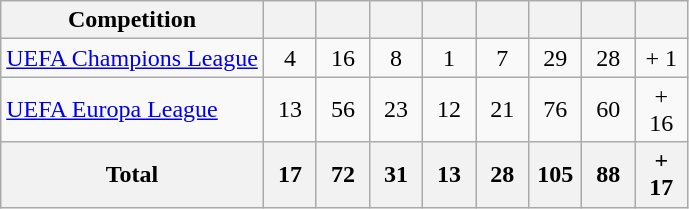<table class="wikitable" style="text-align: center;">
<tr>
<th>Competition</th>
<th style="width:28px"></th>
<th style="width:28px"></th>
<th style="width:28px"></th>
<th style="width:28px"></th>
<th style="width:28px"></th>
<th style="width:28px"></th>
<th style="width:28px"></th>
<th style="width:28px"></th>
</tr>
<tr>
<td align=left><a href='#'>UEFA Champions League</a></td>
<td>4</td>
<td>16</td>
<td>8</td>
<td>1</td>
<td>7</td>
<td>29</td>
<td>28</td>
<td>+ 1</td>
</tr>
<tr>
<td align=left><a href='#'>UEFA Europa League</a></td>
<td>13</td>
<td>56</td>
<td>23</td>
<td>12</td>
<td>21</td>
<td>76</td>
<td>60</td>
<td>+ 16</td>
</tr>
<tr>
<th>Total</th>
<th>17</th>
<th>72</th>
<th>31</th>
<th>13</th>
<th>28</th>
<th>105</th>
<th>88</th>
<th>+ 17</th>
</tr>
</table>
